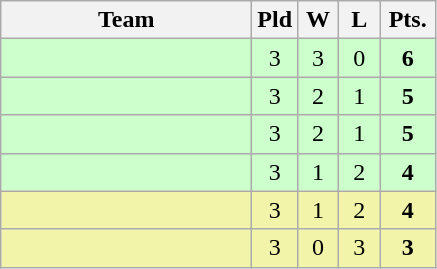<table class=wikitable style="text-align:center">
<tr>
<th width=160>Team</th>
<th width=20>Pld</th>
<th width=20>W</th>
<th width=20>L</th>
<th width=30>Pts.</th>
</tr>
<tr bgcolor=ccffcc>
<td align=left></td>
<td>3</td>
<td>3</td>
<td>0</td>
<td><strong>6</strong></td>
</tr>
<tr bgcolor=ccffcc>
<td align=left></td>
<td>3</td>
<td>2</td>
<td>1</td>
<td><strong>5</strong></td>
</tr>
<tr bgcolor=ccffcc>
<td align=left></td>
<td>3</td>
<td>2</td>
<td>1</td>
<td><strong>5</strong></td>
</tr>
<tr bgcolor=ccffcc>
<td align=left></td>
<td>3</td>
<td>1</td>
<td>2</td>
<td><strong>4</strong></td>
</tr>
<tr bgcolor=f2f5a9>
<td align=left></td>
<td>3</td>
<td>1</td>
<td>2</td>
<td><strong>4</strong></td>
</tr>
<tr bgcolor=f2f5a9>
<td align=left></td>
<td>3</td>
<td>0</td>
<td>3</td>
<td><strong>3</strong></td>
</tr>
</table>
